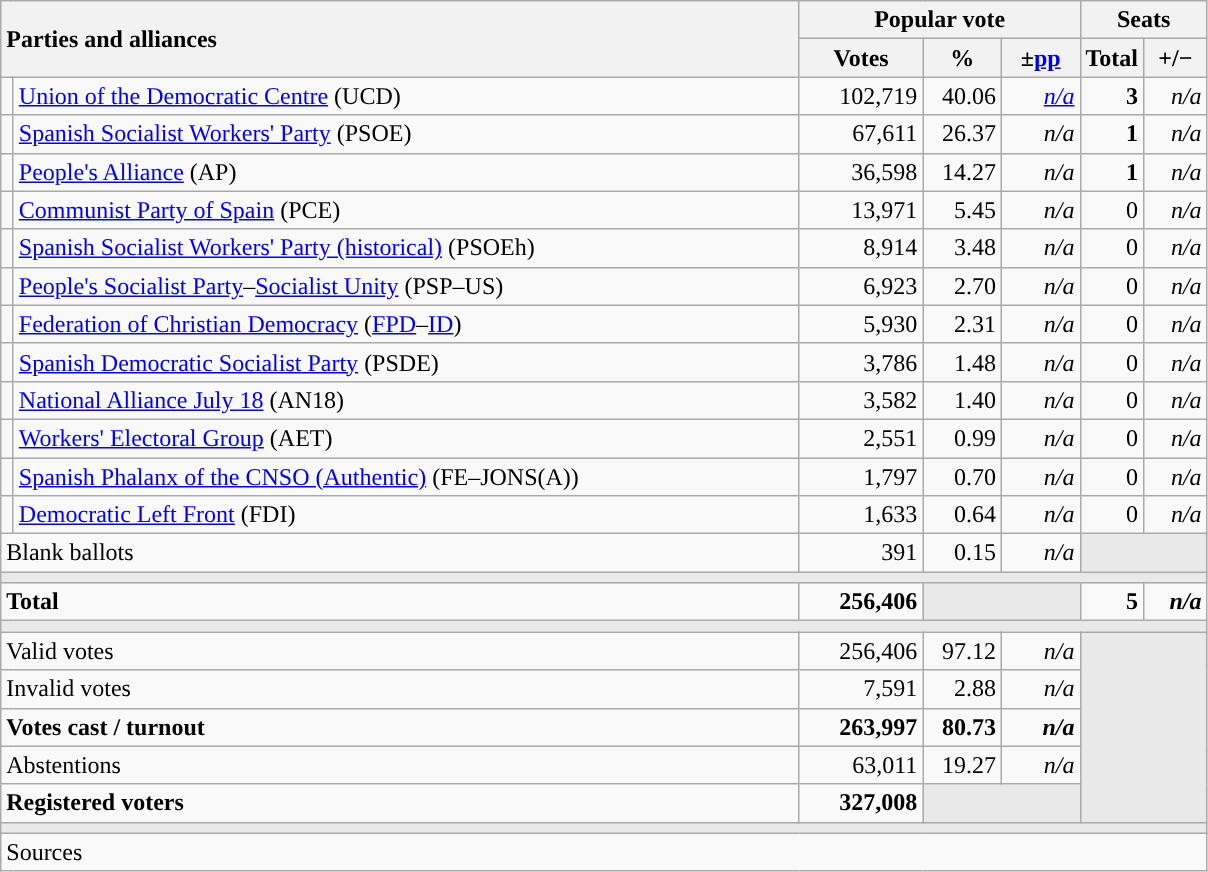<table class="wikitable" style="text-align:right;">
<tr>
<th style="text-align:left;" rowspan="2" colspan="2" width="525">Parties and alliances</th>
<th colspan="3">Popular vote</th>
<th colspan="2">Seats</th>
</tr>
<tr>
<th width="75">Votes</th>
<th width="45">%</th>
<th width="45">±<a href='#'>pp</a></th>
<th width="35">Total</th>
<th width="35">+/−</th>
</tr>
<tr>
<td width="1" style="color:inherit;background:"></td>
<td align="left"><a href='#'>Union of the Democratic Centre</a> (UCD)</td>
<td>102,719</td>
<td>40.06</td>
<td><em><a href='#'>n/a</a></em></td>
<td><strong>3</strong></td>
<td><em>n/a</em></td>
</tr>
<tr>
<td style="color:inherit;background:"></td>
<td align="left"><a href='#'>Spanish Socialist Workers' Party</a> (PSOE)</td>
<td>67,611</td>
<td>26.37</td>
<td><em>n/a</em></td>
<td><strong>1</strong></td>
<td><em>n/a</em></td>
</tr>
<tr>
<td style="color:inherit;background:"></td>
<td align="left"><a href='#'>People's Alliance</a> (AP)</td>
<td>36,598</td>
<td>14.27</td>
<td><em>n/a</em></td>
<td><strong>1</strong></td>
<td><em>n/a</em></td>
</tr>
<tr>
<td style="color:inherit;background:"></td>
<td align="left"><a href='#'>Communist Party of Spain</a> (PCE)</td>
<td>13,971</td>
<td>5.45</td>
<td><em>n/a</em></td>
<td>0</td>
<td><em>n/a</em></td>
</tr>
<tr>
<td style="color:inherit;background:"></td>
<td align="left"><a href='#'>Spanish Socialist Workers' Party (historical)</a> (PSOEh)</td>
<td>8,914</td>
<td>3.48</td>
<td><em>n/a</em></td>
<td>0</td>
<td><em>n/a</em></td>
</tr>
<tr>
<td style="color:inherit;background:"></td>
<td align="left"><a href='#'>People's Socialist Party</a>–<a href='#'>Socialist Unity</a> (PSP–US)</td>
<td>6,923</td>
<td>2.70</td>
<td><em>n/a</em></td>
<td>0</td>
<td><em>n/a</em></td>
</tr>
<tr>
<td style="color:inherit;background:"></td>
<td align="left"><a href='#'>Federation of Christian Democracy</a> (<a href='#'>FPD</a>–<a href='#'>ID</a>)</td>
<td>5,930</td>
<td>2.31</td>
<td><em>n/a</em></td>
<td>0</td>
<td><em>n/a</em></td>
</tr>
<tr>
<td style="color:inherit;background:"></td>
<td align="left"><a href='#'>Spanish Democratic Socialist Party</a> (PSDE)</td>
<td>3,786</td>
<td>1.48</td>
<td><em>n/a</em></td>
<td>0</td>
<td><em>n/a</em></td>
</tr>
<tr>
<td style="color:inherit;background:"></td>
<td align="left"><a href='#'>National Alliance July 18</a> (AN18)</td>
<td>3,582</td>
<td>1.40</td>
<td><em>n/a</em></td>
<td>0</td>
<td><em>n/a</em></td>
</tr>
<tr>
<td style="color:inherit;background:"></td>
<td align="left"><a href='#'>Workers' Electoral Group</a> (AET)</td>
<td>2,551</td>
<td>0.99</td>
<td><em>n/a</em></td>
<td>0</td>
<td><em>n/a</em></td>
</tr>
<tr>
<td style="color:inherit;background:"></td>
<td align="left"><a href='#'>Spanish Phalanx of the CNSO (Authentic)</a> (FE–JONS(A))</td>
<td>1,797</td>
<td>0.70</td>
<td><em>n/a</em></td>
<td>0</td>
<td><em>n/a</em></td>
</tr>
<tr>
<td style="color:inherit;background:"></td>
<td align="left"><a href='#'>Democratic Left Front</a> (FDI)</td>
<td>1,633</td>
<td>0.64</td>
<td><em>n/a</em></td>
<td>0</td>
<td><em>n/a</em></td>
</tr>
<tr>
<td align="left" colspan="2">Blank ballots</td>
<td>391</td>
<td>0.15</td>
<td><em>n/a</em></td>
<td bgcolor="#E9E9E9" colspan="2"></td>
</tr>
<tr>
<td colspan="7" bgcolor="#E9E9E9"></td>
</tr>
<tr style="font-weight:bold;">
<td align="left" colspan="2">Total</td>
<td>256,406</td>
<td bgcolor="#E9E9E9" colspan="2"></td>
<td>5</td>
<td><em>n/a</em></td>
</tr>
<tr>
<td colspan="7" bgcolor="#E9E9E9"></td>
</tr>
<tr>
<td align="left" colspan="2">Valid votes</td>
<td>256,406</td>
<td>97.12</td>
<td><em>n/a</em></td>
<td bgcolor="#E9E9E9" colspan="2" rowspan="5"></td>
</tr>
<tr>
<td align="left" colspan="2">Invalid votes</td>
<td>7,591</td>
<td>2.88</td>
<td><em>n/a</em></td>
</tr>
<tr style="font-weight:bold;">
<td align="left" colspan="2">Votes cast / turnout</td>
<td>263,997</td>
<td>80.73</td>
<td><em>n/a</em></td>
</tr>
<tr>
<td align="left" colspan="2">Abstentions</td>
<td>63,011</td>
<td>19.27</td>
<td><em>n/a</em></td>
</tr>
<tr style="font-weight:bold;">
<td align="left" colspan="2">Registered voters</td>
<td>327,008</td>
<td bgcolor="#E9E9E9" colspan="2"></td>
</tr>
<tr>
<td colspan="7" bgcolor="#E9E9E9"></td>
</tr>
<tr>
<td align="left" colspan="7">Sources</td>
</tr>
</table>
